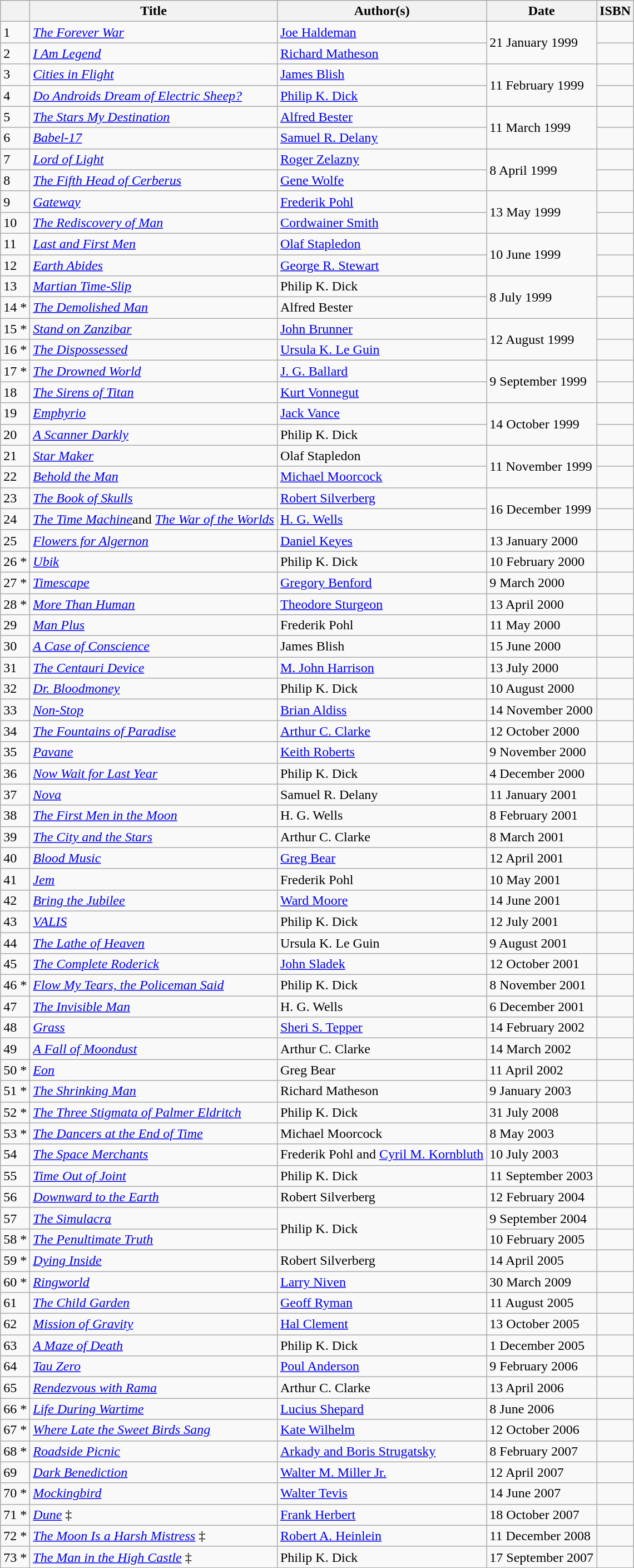<table class="wikitable nowraplinks">
<tr>
<th></th>
<th>Title</th>
<th>Author(s)</th>
<th>Date</th>
<th>ISBN</th>
</tr>
<tr>
<td>1</td>
<td><em><a href='#'>The Forever War</a></em></td>
<td><a href='#'>Joe Haldeman</a></td>
<td rowspan="2">21 January 1999</td>
<td></td>
</tr>
<tr>
<td>2</td>
<td><em><a href='#'>I Am Legend</a></em></td>
<td><a href='#'>Richard Matheson</a></td>
<td></td>
</tr>
<tr>
<td>3</td>
<td><em><a href='#'>Cities in Flight</a></em></td>
<td><a href='#'>James Blish</a></td>
<td rowspan="2">11 February 1999</td>
<td></td>
</tr>
<tr>
<td>4</td>
<td><em><a href='#'>Do Androids Dream of Electric Sheep?</a></em></td>
<td><a href='#'>Philip K. Dick</a></td>
<td></td>
</tr>
<tr>
<td>5</td>
<td><em><a href='#'>The Stars My Destination</a></em></td>
<td><a href='#'>Alfred Bester</a></td>
<td rowspan="2">11 March 1999</td>
<td></td>
</tr>
<tr>
<td>6</td>
<td><em><a href='#'>Babel-17</a></em></td>
<td><a href='#'>Samuel R. Delany</a></td>
<td></td>
</tr>
<tr>
<td>7</td>
<td><em><a href='#'>Lord of Light</a></em></td>
<td><a href='#'>Roger Zelazny</a></td>
<td rowspan="2">8 April 1999</td>
<td></td>
</tr>
<tr>
<td>8</td>
<td><em><a href='#'>The Fifth Head of Cerberus</a></em></td>
<td><a href='#'>Gene Wolfe</a></td>
<td></td>
</tr>
<tr>
<td>9</td>
<td><em><a href='#'>Gateway</a></em></td>
<td><a href='#'>Frederik Pohl</a></td>
<td rowspan="2">13 May 1999</td>
<td></td>
</tr>
<tr>
<td>10</td>
<td><em><a href='#'>The Rediscovery of Man</a></em></td>
<td><a href='#'>Cordwainer Smith</a></td>
<td></td>
</tr>
<tr>
<td>11</td>
<td><em><a href='#'>Last and First Men</a></em></td>
<td><a href='#'>Olaf Stapledon</a></td>
<td rowspan="2">10 June 1999</td>
<td></td>
</tr>
<tr>
<td>12</td>
<td><em><a href='#'>Earth Abides</a></em></td>
<td><a href='#'>George R. Stewart</a></td>
<td></td>
</tr>
<tr>
<td>13</td>
<td><em><a href='#'>Martian Time-Slip</a></em></td>
<td>Philip K. Dick</td>
<td rowspan="2">8 July 1999</td>
<td></td>
</tr>
<tr>
<td>14 *</td>
<td><em><a href='#'>The Demolished Man</a></em></td>
<td>Alfred Bester</td>
<td></td>
</tr>
<tr>
<td>15 *</td>
<td><em><a href='#'>Stand on Zanzibar</a></em></td>
<td><a href='#'>John Brunner</a></td>
<td rowspan="2">12 August 1999</td>
<td></td>
</tr>
<tr>
<td>16 *</td>
<td><em><a href='#'>The Dispossessed</a></em></td>
<td><a href='#'>Ursula K. Le Guin</a></td>
<td></td>
</tr>
<tr>
<td>17 *</td>
<td><em><a href='#'>The Drowned World</a></em></td>
<td><a href='#'>J. G. Ballard</a></td>
<td rowspan="2">9 September 1999</td>
<td></td>
</tr>
<tr>
<td>18</td>
<td><em><a href='#'>The Sirens of Titan</a></em></td>
<td><a href='#'>Kurt Vonnegut</a></td>
<td></td>
</tr>
<tr>
<td>19</td>
<td><em><a href='#'>Emphyrio</a></em></td>
<td><a href='#'>Jack Vance</a></td>
<td rowspan="2">14 October 1999</td>
<td></td>
</tr>
<tr>
<td>20</td>
<td><em><a href='#'>A Scanner Darkly</a></em></td>
<td>Philip K. Dick</td>
<td></td>
</tr>
<tr>
<td>21</td>
<td><em><a href='#'>Star Maker</a></em></td>
<td>Olaf Stapledon</td>
<td rowspan="2">11 November 1999</td>
<td></td>
</tr>
<tr>
<td>22</td>
<td><em><a href='#'>Behold the Man</a></em></td>
<td><a href='#'>Michael Moorcock</a></td>
<td></td>
</tr>
<tr>
<td>23</td>
<td><em><a href='#'>The Book of Skulls</a></em></td>
<td><a href='#'>Robert Silverberg</a></td>
<td rowspan="2">16 December 1999</td>
<td></td>
</tr>
<tr>
<td>24</td>
<td><em><a href='#'>The Time Machine</a></em>and <em><a href='#'>The War of the Worlds</a></em></td>
<td><a href='#'>H. G. Wells</a></td>
<td></td>
</tr>
<tr>
<td>25</td>
<td><em><a href='#'>Flowers for Algernon</a></em></td>
<td><a href='#'>Daniel Keyes</a></td>
<td>13 January 2000</td>
<td></td>
</tr>
<tr>
<td>26 *</td>
<td><em><a href='#'>Ubik</a></em></td>
<td>Philip K. Dick</td>
<td>10 February 2000</td>
<td></td>
</tr>
<tr>
<td>27 *</td>
<td><em><a href='#'>Timescape</a></em></td>
<td><a href='#'>Gregory Benford</a></td>
<td>9 March 2000</td>
<td></td>
</tr>
<tr>
<td>28 *</td>
<td><em><a href='#'>More Than Human</a></em></td>
<td><a href='#'>Theodore Sturgeon</a></td>
<td>13 April 2000</td>
<td></td>
</tr>
<tr>
<td>29</td>
<td><em><a href='#'>Man Plus</a></em></td>
<td>Frederik Pohl</td>
<td>11 May 2000</td>
<td></td>
</tr>
<tr>
<td>30</td>
<td><em><a href='#'>A Case of Conscience</a></em></td>
<td>James Blish</td>
<td>15 June 2000</td>
<td></td>
</tr>
<tr>
<td>31</td>
<td><em><a href='#'>The Centauri Device</a></em></td>
<td><a href='#'>M. John Harrison</a></td>
<td>13 July 2000</td>
<td></td>
</tr>
<tr>
<td>32</td>
<td><em><a href='#'>Dr. Bloodmoney</a></em></td>
<td>Philip K. Dick</td>
<td>10 August 2000</td>
<td></td>
</tr>
<tr>
<td>33</td>
<td><em><a href='#'>Non-Stop</a></em></td>
<td><a href='#'>Brian Aldiss</a></td>
<td>14 November 2000</td>
<td></td>
</tr>
<tr>
<td>34</td>
<td><em><a href='#'>The Fountains of Paradise</a></em></td>
<td><a href='#'>Arthur C. Clarke</a></td>
<td>12 October 2000</td>
<td></td>
</tr>
<tr>
<td>35</td>
<td><em><a href='#'>Pavane</a></em></td>
<td><a href='#'>Keith Roberts</a></td>
<td>9 November 2000</td>
<td></td>
</tr>
<tr>
<td>36</td>
<td><em><a href='#'>Now Wait for Last Year</a></em></td>
<td>Philip K. Dick</td>
<td>4 December 2000</td>
<td></td>
</tr>
<tr>
<td>37</td>
<td><em><a href='#'>Nova</a></em></td>
<td>Samuel R. Delany</td>
<td>11 January 2001</td>
<td></td>
</tr>
<tr>
<td>38</td>
<td><em><a href='#'>The First Men in the Moon</a></em></td>
<td>H. G. Wells</td>
<td>8 February 2001</td>
<td></td>
</tr>
<tr>
<td>39</td>
<td><em><a href='#'>The City and the Stars</a></em></td>
<td>Arthur C. Clarke</td>
<td>8 March 2001</td>
<td></td>
</tr>
<tr>
<td>40</td>
<td><em><a href='#'>Blood Music</a></em></td>
<td><a href='#'>Greg Bear</a></td>
<td>12 April 2001</td>
<td></td>
</tr>
<tr>
<td>41</td>
<td><em><a href='#'>Jem</a></em></td>
<td>Frederik Pohl</td>
<td>10 May 2001</td>
<td></td>
</tr>
<tr>
<td>42</td>
<td><em><a href='#'>Bring the Jubilee</a></em></td>
<td><a href='#'>Ward Moore</a></td>
<td>14 June 2001</td>
<td></td>
</tr>
<tr>
<td>43</td>
<td><em><a href='#'>VALIS</a></em></td>
<td>Philip K. Dick</td>
<td>12 July 2001</td>
<td></td>
</tr>
<tr>
<td>44</td>
<td><em><a href='#'>The Lathe of Heaven</a></em></td>
<td>Ursula K. Le Guin</td>
<td>9 August 2001</td>
<td></td>
</tr>
<tr>
<td>45</td>
<td><em><a href='#'>The Complete Roderick</a></em></td>
<td><a href='#'>John Sladek</a></td>
<td>12 October 2001</td>
<td></td>
</tr>
<tr>
<td>46 *</td>
<td><em><a href='#'>Flow My Tears, the Policeman Said</a></em></td>
<td>Philip K. Dick</td>
<td>8 November 2001</td>
<td></td>
</tr>
<tr>
<td>47</td>
<td><em><a href='#'>The Invisible Man</a></em></td>
<td>H. G. Wells</td>
<td>6 December 2001</td>
<td></td>
</tr>
<tr>
<td>48</td>
<td><em><a href='#'>Grass</a></em></td>
<td><a href='#'>Sheri S. Tepper</a></td>
<td>14 February 2002</td>
<td></td>
</tr>
<tr>
<td>49</td>
<td><em><a href='#'>A Fall of Moondust</a></em></td>
<td>Arthur C. Clarke</td>
<td>14 March 2002</td>
<td></td>
</tr>
<tr>
<td>50 *</td>
<td><em><a href='#'>Eon</a></em></td>
<td>Greg Bear</td>
<td>11 April 2002</td>
<td></td>
</tr>
<tr>
<td>51 *</td>
<td><em><a href='#'>The Shrinking Man</a></em></td>
<td>Richard Matheson</td>
<td>9 January 2003</td>
<td></td>
</tr>
<tr>
<td>52 *</td>
<td><em><a href='#'>The Three Stigmata of Palmer Eldritch</a></em></td>
<td>Philip K. Dick</td>
<td>31 July 2008</td>
<td></td>
</tr>
<tr>
<td>53 *</td>
<td><em><a href='#'>The Dancers at the End of Time</a></em></td>
<td>Michael Moorcock</td>
<td>8 May 2003</td>
<td></td>
</tr>
<tr>
<td>54</td>
<td><em><a href='#'>The Space Merchants</a></em></td>
<td>Frederik Pohl and <a href='#'>Cyril M. Kornbluth</a></td>
<td>10 July 2003</td>
<td></td>
</tr>
<tr>
<td>55</td>
<td><em><a href='#'>Time Out of Joint</a></em></td>
<td>Philip K. Dick</td>
<td>11 September 2003</td>
<td></td>
</tr>
<tr>
<td>56</td>
<td><em><a href='#'>Downward to the Earth</a></em></td>
<td>Robert Silverberg</td>
<td>12 February 2004</td>
<td></td>
</tr>
<tr>
<td>57</td>
<td><em><a href='#'>The Simulacra</a></em></td>
<td rowspan="2">Philip K. Dick</td>
<td>9 September 2004</td>
<td></td>
</tr>
<tr>
<td>58 *</td>
<td><em><a href='#'>The Penultimate Truth</a></em></td>
<td>10 February 2005</td>
<td></td>
</tr>
<tr>
<td>59 *</td>
<td><em><a href='#'>Dying Inside</a></em></td>
<td>Robert Silverberg</td>
<td>14 April 2005</td>
<td></td>
</tr>
<tr>
<td>60 *</td>
<td><em><a href='#'>Ringworld</a></em></td>
<td><a href='#'>Larry Niven</a></td>
<td>30 March 2009</td>
<td></td>
</tr>
<tr>
<td>61</td>
<td><em><a href='#'>The Child Garden</a></em></td>
<td><a href='#'>Geoff Ryman</a></td>
<td>11 August 2005</td>
<td></td>
</tr>
<tr>
<td>62</td>
<td><em><a href='#'>Mission of Gravity</a></em></td>
<td><a href='#'>Hal Clement</a></td>
<td>13 October 2005</td>
<td></td>
</tr>
<tr>
<td>63</td>
<td><em><a href='#'>A Maze of Death</a></em></td>
<td>Philip K. Dick</td>
<td>1 December 2005</td>
<td></td>
</tr>
<tr>
<td>64</td>
<td><em><a href='#'>Tau Zero</a></em></td>
<td><a href='#'>Poul Anderson</a></td>
<td>9 February 2006</td>
<td></td>
</tr>
<tr>
<td>65</td>
<td><em><a href='#'>Rendezvous with Rama</a></em></td>
<td>Arthur C. Clarke</td>
<td>13 April 2006</td>
<td></td>
</tr>
<tr>
<td>66 *</td>
<td><em><a href='#'>Life During Wartime</a></em></td>
<td><a href='#'>Lucius Shepard</a></td>
<td>8 June 2006</td>
<td></td>
</tr>
<tr>
<td>67 *</td>
<td><em><a href='#'>Where Late the Sweet Birds Sang</a></em></td>
<td><a href='#'>Kate Wilhelm</a></td>
<td>12 October 2006</td>
<td></td>
</tr>
<tr>
<td>68 *</td>
<td><em><a href='#'>Roadside Picnic</a></em></td>
<td><a href='#'>Arkady and Boris Strugatsky</a></td>
<td>8 February 2007</td>
<td></td>
</tr>
<tr>
<td>69</td>
<td><em><a href='#'>Dark Benediction</a></em></td>
<td><a href='#'>Walter M. Miller Jr.</a></td>
<td>12 April 2007</td>
<td></td>
</tr>
<tr>
<td>70 *</td>
<td><em><a href='#'>Mockingbird</a></em></td>
<td><a href='#'>Walter Tevis</a></td>
<td>14 June 2007</td>
<td></td>
</tr>
<tr>
<td>71 *</td>
<td><em><a href='#'>Dune</a></em> ‡</td>
<td><a href='#'>Frank Herbert</a></td>
<td>18 October 2007</td>
<td></td>
</tr>
<tr>
<td>72 *</td>
<td><em><a href='#'>The Moon Is a Harsh Mistress</a></em> ‡</td>
<td><a href='#'>Robert A. Heinlein</a></td>
<td>11 December 2008</td>
<td></td>
</tr>
<tr>
<td>73 *</td>
<td><em><a href='#'>The Man in the High Castle</a></em> ‡</td>
<td>Philip K. Dick</td>
<td>17 September 2007</td>
<td></td>
</tr>
</table>
